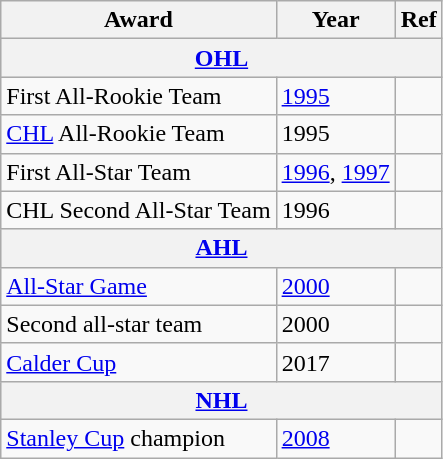<table class="wikitable">
<tr>
<th>Award</th>
<th>Year</th>
<th>Ref</th>
</tr>
<tr ALIGN="center" bgcolor="#e0e0e0">
<th colspan="3"><a href='#'>OHL</a></th>
</tr>
<tr>
<td>First All-Rookie Team</td>
<td><a href='#'>1995</a></td>
<td></td>
</tr>
<tr>
<td><a href='#'>CHL</a> All-Rookie Team</td>
<td>1995</td>
<td></td>
</tr>
<tr>
<td>First All-Star Team</td>
<td><a href='#'>1996</a>, <a href='#'>1997</a></td>
<td></td>
</tr>
<tr>
<td>CHL Second All-Star Team</td>
<td>1996</td>
<td></td>
</tr>
<tr ALIGN="center" bgcolor="#e0e0e0">
<th colspan="3"><a href='#'>AHL</a></th>
</tr>
<tr>
<td><a href='#'>All-Star Game</a></td>
<td><a href='#'>2000</a></td>
<td></td>
</tr>
<tr>
<td>Second all-star team</td>
<td>2000</td>
<td></td>
</tr>
<tr>
<td><a href='#'>Calder Cup</a></td>
<td>2017</td>
<td></td>
</tr>
<tr ALIGN="center" bgcolor="#e0e0e0">
<th colspan="3"><a href='#'>NHL</a></th>
</tr>
<tr>
<td><a href='#'>Stanley Cup</a> champion</td>
<td><a href='#'>2008</a></td>
<td></td>
</tr>
</table>
